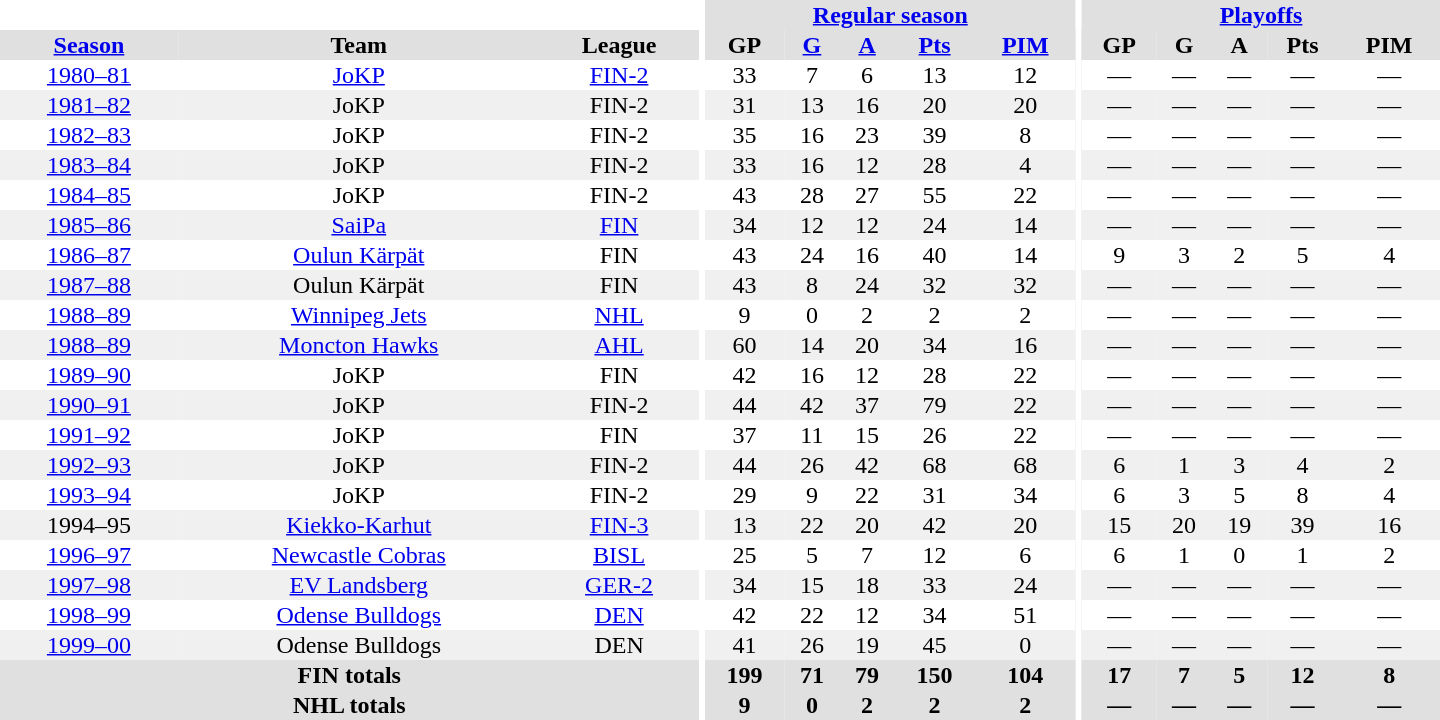<table border="0" cellpadding="1" cellspacing="0" style="text-align:center; width:60em">
<tr bgcolor="#e0e0e0">
<th colspan="3" bgcolor="#ffffff"></th>
<th rowspan="100" bgcolor="#ffffff"></th>
<th colspan="5"><a href='#'>Regular season</a></th>
<th rowspan="100" bgcolor="#ffffff"></th>
<th colspan="5"><a href='#'>Playoffs</a></th>
</tr>
<tr bgcolor="#e0e0e0">
<th><a href='#'>Season</a></th>
<th>Team</th>
<th>League</th>
<th>GP</th>
<th><a href='#'>G</a></th>
<th><a href='#'>A</a></th>
<th><a href='#'>Pts</a></th>
<th><a href='#'>PIM</a></th>
<th>GP</th>
<th>G</th>
<th>A</th>
<th>Pts</th>
<th>PIM</th>
</tr>
<tr>
<td><a href='#'>1980–81</a></td>
<td><a href='#'>JoKP</a></td>
<td><a href='#'>FIN-2</a></td>
<td>33</td>
<td>7</td>
<td>6</td>
<td>13</td>
<td>12</td>
<td>—</td>
<td>—</td>
<td>—</td>
<td>—</td>
<td>—</td>
</tr>
<tr bgcolor="#f0f0f0">
<td><a href='#'>1981–82</a></td>
<td>JoKP</td>
<td>FIN-2</td>
<td>31</td>
<td>13</td>
<td>16</td>
<td>20</td>
<td>20</td>
<td>—</td>
<td>—</td>
<td>—</td>
<td>—</td>
<td>—</td>
</tr>
<tr>
<td><a href='#'>1982–83</a></td>
<td>JoKP</td>
<td>FIN-2</td>
<td>35</td>
<td>16</td>
<td>23</td>
<td>39</td>
<td>8</td>
<td>—</td>
<td>—</td>
<td>—</td>
<td>—</td>
<td>—</td>
</tr>
<tr bgcolor="#f0f0f0">
<td><a href='#'>1983–84</a></td>
<td>JoKP</td>
<td>FIN-2</td>
<td>33</td>
<td>16</td>
<td>12</td>
<td>28</td>
<td>4</td>
<td>—</td>
<td>—</td>
<td>—</td>
<td>—</td>
<td>—</td>
</tr>
<tr>
<td><a href='#'>1984–85</a></td>
<td>JoKP</td>
<td>FIN-2</td>
<td>43</td>
<td>28</td>
<td>27</td>
<td>55</td>
<td>22</td>
<td>—</td>
<td>—</td>
<td>—</td>
<td>—</td>
<td>—</td>
</tr>
<tr bgcolor="#f0f0f0">
<td><a href='#'>1985–86</a></td>
<td><a href='#'>SaiPa</a></td>
<td><a href='#'>FIN</a></td>
<td>34</td>
<td>12</td>
<td>12</td>
<td>24</td>
<td>14</td>
<td>—</td>
<td>—</td>
<td>—</td>
<td>—</td>
<td>—</td>
</tr>
<tr>
<td><a href='#'>1986–87</a></td>
<td><a href='#'>Oulun Kärpät</a></td>
<td>FIN</td>
<td>43</td>
<td>24</td>
<td>16</td>
<td>40</td>
<td>14</td>
<td>9</td>
<td>3</td>
<td>2</td>
<td>5</td>
<td>4</td>
</tr>
<tr bgcolor="#f0f0f0">
<td><a href='#'>1987–88</a></td>
<td>Oulun Kärpät</td>
<td>FIN</td>
<td>43</td>
<td>8</td>
<td>24</td>
<td>32</td>
<td>32</td>
<td>—</td>
<td>—</td>
<td>—</td>
<td>—</td>
<td>—</td>
</tr>
<tr>
<td><a href='#'>1988–89</a></td>
<td><a href='#'>Winnipeg Jets</a></td>
<td><a href='#'>NHL</a></td>
<td>9</td>
<td>0</td>
<td>2</td>
<td>2</td>
<td>2</td>
<td>—</td>
<td>—</td>
<td>—</td>
<td>—</td>
<td>—</td>
</tr>
<tr bgcolor="#f0f0f0">
<td><a href='#'>1988–89</a></td>
<td><a href='#'>Moncton Hawks</a></td>
<td><a href='#'>AHL</a></td>
<td>60</td>
<td>14</td>
<td>20</td>
<td>34</td>
<td>16</td>
<td>—</td>
<td>—</td>
<td>—</td>
<td>—</td>
<td>—</td>
</tr>
<tr>
<td><a href='#'>1989–90</a></td>
<td>JoKP</td>
<td>FIN</td>
<td>42</td>
<td>16</td>
<td>12</td>
<td>28</td>
<td>22</td>
<td>—</td>
<td>—</td>
<td>—</td>
<td>—</td>
<td>—</td>
</tr>
<tr bgcolor="#f0f0f0">
<td><a href='#'>1990–91</a></td>
<td>JoKP</td>
<td>FIN-2</td>
<td>44</td>
<td>42</td>
<td>37</td>
<td>79</td>
<td>22</td>
<td>—</td>
<td>—</td>
<td>—</td>
<td>—</td>
<td>—</td>
</tr>
<tr>
<td><a href='#'>1991–92</a></td>
<td>JoKP</td>
<td>FIN</td>
<td>37</td>
<td>11</td>
<td>15</td>
<td>26</td>
<td>22</td>
<td>—</td>
<td>—</td>
<td>—</td>
<td>—</td>
<td>—</td>
</tr>
<tr bgcolor="#f0f0f0">
<td><a href='#'>1992–93</a></td>
<td>JoKP</td>
<td>FIN-2</td>
<td>44</td>
<td>26</td>
<td>42</td>
<td>68</td>
<td>68</td>
<td>6</td>
<td>1</td>
<td>3</td>
<td>4</td>
<td>2</td>
</tr>
<tr>
<td><a href='#'>1993–94</a></td>
<td>JoKP</td>
<td>FIN-2</td>
<td>29</td>
<td>9</td>
<td>22</td>
<td>31</td>
<td>34</td>
<td>6</td>
<td>3</td>
<td>5</td>
<td>8</td>
<td>4</td>
</tr>
<tr bgcolor="#f0f0f0">
<td>1994–95</td>
<td><a href='#'>Kiekko-Karhut</a></td>
<td><a href='#'>FIN-3</a></td>
<td>13</td>
<td>22</td>
<td>20</td>
<td>42</td>
<td>20</td>
<td>15</td>
<td>20</td>
<td>19</td>
<td>39</td>
<td>16</td>
</tr>
<tr>
<td><a href='#'>1996–97</a></td>
<td><a href='#'>Newcastle Cobras</a></td>
<td><a href='#'>BISL</a></td>
<td>25</td>
<td>5</td>
<td>7</td>
<td>12</td>
<td>6</td>
<td>6</td>
<td>1</td>
<td>0</td>
<td>1</td>
<td>2</td>
</tr>
<tr bgcolor="#f0f0f0">
<td><a href='#'>1997–98</a></td>
<td><a href='#'>EV Landsberg</a></td>
<td><a href='#'>GER-2</a></td>
<td>34</td>
<td>15</td>
<td>18</td>
<td>33</td>
<td>24</td>
<td>—</td>
<td>—</td>
<td>—</td>
<td>—</td>
<td>—</td>
</tr>
<tr>
<td><a href='#'>1998–99</a></td>
<td><a href='#'>Odense Bulldogs</a></td>
<td><a href='#'>DEN</a></td>
<td>42</td>
<td>22</td>
<td>12</td>
<td>34</td>
<td>51</td>
<td>—</td>
<td>—</td>
<td>—</td>
<td>—</td>
<td>—</td>
</tr>
<tr bgcolor="#f0f0f0">
<td><a href='#'>1999–00</a></td>
<td>Odense Bulldogs</td>
<td>DEN</td>
<td>41</td>
<td>26</td>
<td>19</td>
<td>45</td>
<td>0</td>
<td>—</td>
<td>—</td>
<td>—</td>
<td>—</td>
<td>—</td>
</tr>
<tr bgcolor="#e0e0e0">
<th colspan="3">FIN totals</th>
<th>199</th>
<th>71</th>
<th>79</th>
<th>150</th>
<th>104</th>
<th>17</th>
<th>7</th>
<th>5</th>
<th>12</th>
<th>8</th>
</tr>
<tr bgcolor="#e0e0e0">
<th colspan="3">NHL totals</th>
<th>9</th>
<th>0</th>
<th>2</th>
<th>2</th>
<th>2</th>
<th>—</th>
<th>—</th>
<th>—</th>
<th>—</th>
<th>—</th>
</tr>
</table>
